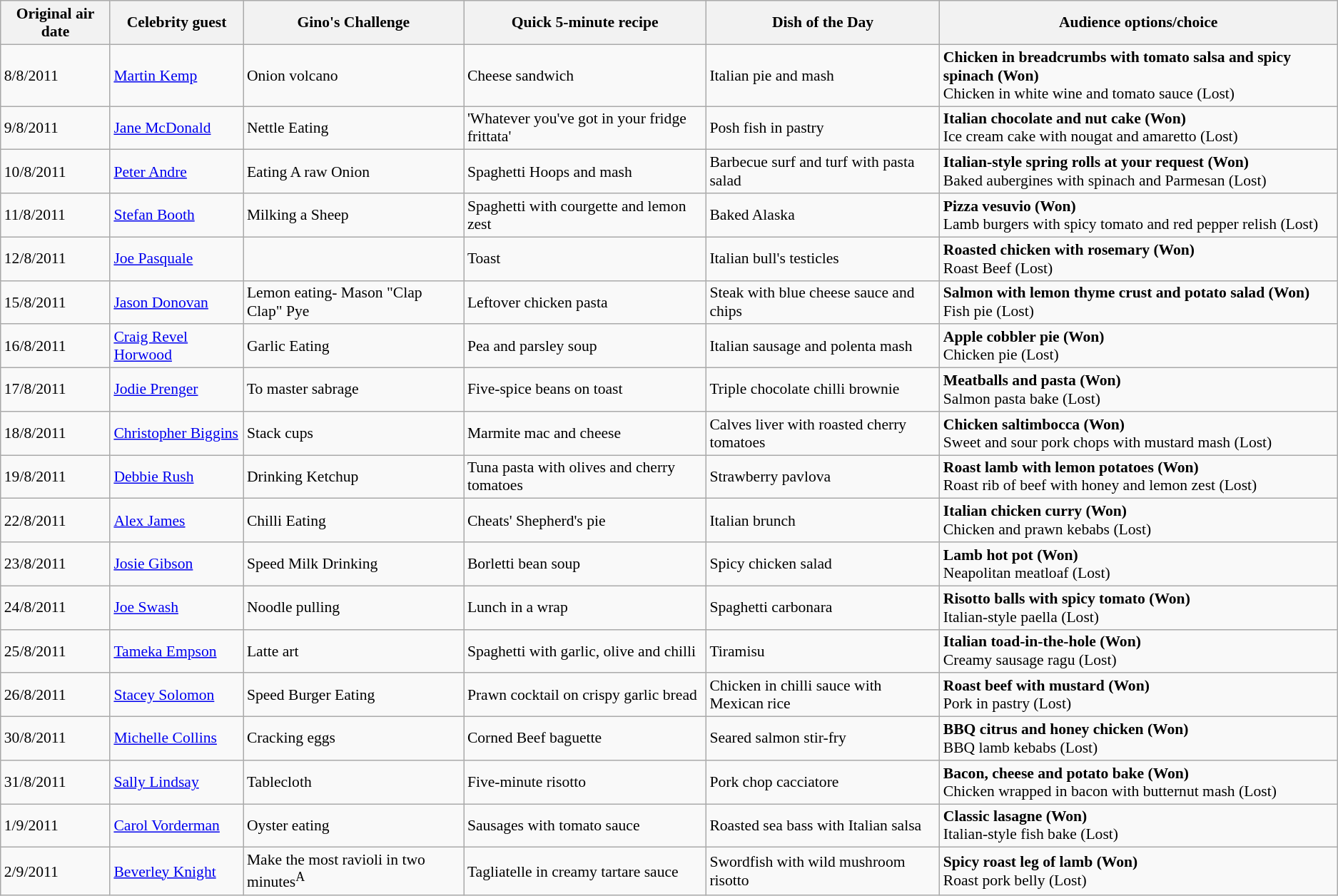<table class="wikitable sticky-header" style="font-size:90%;">
<tr>
<th>Original air date</th>
<th>Celebrity guest</th>
<th>Gino's Challenge</th>
<th>Quick 5-minute recipe</th>
<th>Dish of the Day</th>
<th>Audience options/choice</th>
</tr>
<tr>
<td>8/8/2011</td>
<td><a href='#'>Martin Kemp</a></td>
<td>Onion volcano</td>
<td>Cheese sandwich</td>
<td>Italian pie and mash</td>
<td><strong>Chicken in breadcrumbs with tomato salsa and spicy spinach (Won)</strong><br>Chicken in white wine and tomato sauce (Lost)</td>
</tr>
<tr>
<td>9/8/2011</td>
<td><a href='#'>Jane McDonald</a></td>
<td>Nettle Eating</td>
<td>'Whatever you've got in your fridge frittata'</td>
<td>Posh fish in pastry</td>
<td><strong>Italian chocolate and nut cake (Won)</strong><br>Ice cream cake with nougat and amaretto (Lost)</td>
</tr>
<tr>
<td>10/8/2011</td>
<td><a href='#'>Peter Andre</a></td>
<td>Eating A raw Onion</td>
<td>Spaghetti Hoops and mash</td>
<td>Barbecue surf and turf with pasta salad</td>
<td><strong>Italian-style spring rolls at your request (Won)</strong><br>Baked aubergines with spinach and Parmesan (Lost)</td>
</tr>
<tr>
<td>11/8/2011</td>
<td><a href='#'>Stefan Booth</a></td>
<td>Milking a Sheep</td>
<td>Spaghetti with courgette and lemon zest</td>
<td>Baked Alaska</td>
<td><strong>Pizza vesuvio (Won)</strong><br>Lamb burgers with spicy tomato and red pepper relish (Lost)</td>
</tr>
<tr>
<td>12/8/2011</td>
<td><a href='#'>Joe Pasquale</a></td>
<td></td>
<td>Toast</td>
<td>Italian bull's testicles</td>
<td><strong>Roasted chicken with rosemary (Won)</strong><br>Roast Beef (Lost)</td>
</tr>
<tr>
<td>15/8/2011</td>
<td><a href='#'>Jason Donovan</a></td>
<td>Lemon eating- Mason "Clap Clap" Pye</td>
<td>Leftover chicken pasta</td>
<td>Steak with blue cheese sauce and chips</td>
<td><strong>Salmon with lemon thyme crust and potato salad (Won)</strong><br>Fish pie (Lost)</td>
</tr>
<tr>
<td>16/8/2011</td>
<td><a href='#'>Craig Revel Horwood</a></td>
<td>Garlic Eating</td>
<td>Pea and parsley soup</td>
<td>Italian sausage and polenta mash</td>
<td><strong>Apple cobbler pie (Won)</strong><br>Chicken pie (Lost)</td>
</tr>
<tr>
<td>17/8/2011</td>
<td><a href='#'>Jodie Prenger</a></td>
<td>To master sabrage</td>
<td>Five-spice beans on toast</td>
<td>Triple chocolate chilli brownie</td>
<td><strong>Meatballs and pasta (Won)</strong><br>Salmon pasta bake (Lost)</td>
</tr>
<tr>
<td>18/8/2011</td>
<td><a href='#'>Christopher Biggins</a></td>
<td>Stack cups</td>
<td>Marmite mac and cheese</td>
<td>Calves liver with roasted cherry tomatoes</td>
<td><strong>Chicken saltimbocca (Won)</strong><br>Sweet and sour pork chops with mustard mash (Lost)</td>
</tr>
<tr>
<td>19/8/2011</td>
<td><a href='#'>Debbie Rush</a></td>
<td>Drinking Ketchup</td>
<td>Tuna pasta with olives and cherry tomatoes</td>
<td>Strawberry pavlova</td>
<td><strong>Roast lamb with lemon potatoes (Won)</strong><br>Roast rib of beef with honey and lemon zest (Lost)</td>
</tr>
<tr>
<td>22/8/2011</td>
<td><a href='#'>Alex James</a></td>
<td>Chilli Eating</td>
<td>Cheats' Shepherd's pie</td>
<td>Italian brunch</td>
<td><strong>Italian chicken curry (Won)</strong><br>Chicken and prawn kebabs (Lost)</td>
</tr>
<tr>
<td>23/8/2011</td>
<td><a href='#'>Josie Gibson</a></td>
<td>Speed Milk Drinking</td>
<td>Borletti bean soup</td>
<td>Spicy chicken salad</td>
<td><strong>Lamb hot pot (Won)</strong><br>Neapolitan meatloaf (Lost)</td>
</tr>
<tr>
<td>24/8/2011</td>
<td><a href='#'>Joe Swash</a></td>
<td>Noodle pulling</td>
<td>Lunch in a wrap</td>
<td>Spaghetti carbonara</td>
<td><strong>Risotto balls with spicy tomato (Won)</strong><br>Italian-style paella (Lost)</td>
</tr>
<tr>
<td>25/8/2011</td>
<td><a href='#'>Tameka Empson</a></td>
<td>Latte art</td>
<td>Spaghetti with garlic, olive and chilli</td>
<td>Tiramisu</td>
<td><strong>Italian toad-in-the-hole (Won)</strong><br>Creamy sausage ragu (Lost)</td>
</tr>
<tr>
<td>26/8/2011</td>
<td><a href='#'>Stacey Solomon</a></td>
<td>Speed Burger Eating</td>
<td>Prawn cocktail on crispy garlic bread</td>
<td>Chicken in chilli sauce with Mexican rice</td>
<td><strong>Roast beef with mustard (Won)</strong><br>Pork in pastry (Lost)</td>
</tr>
<tr>
<td>30/8/2011</td>
<td><a href='#'>Michelle Collins</a></td>
<td>Cracking eggs</td>
<td>Corned Beef baguette</td>
<td>Seared salmon stir-fry</td>
<td><strong>BBQ citrus and honey chicken (Won)</strong><br>BBQ lamb kebabs (Lost)</td>
</tr>
<tr>
<td>31/8/2011</td>
<td><a href='#'>Sally Lindsay</a></td>
<td>Tablecloth</td>
<td>Five-minute risotto</td>
<td>Pork chop cacciatore</td>
<td><strong>Bacon, cheese and potato bake (Won)</strong><br>Chicken wrapped in bacon with butternut mash (Lost)</td>
</tr>
<tr>
<td>1/9/2011</td>
<td><a href='#'>Carol Vorderman</a></td>
<td>Oyster eating</td>
<td>Sausages with tomato sauce</td>
<td>Roasted sea bass with Italian salsa</td>
<td><strong>Classic lasagne (Won)</strong><br>Italian-style fish bake (Lost)</td>
</tr>
<tr>
<td>2/9/2011</td>
<td><a href='#'>Beverley Knight</a></td>
<td>Make the most ravioli in two minutes<sup>A</sup></td>
<td>Tagliatelle in creamy tartare sauce</td>
<td>Swordfish with wild mushroom risotto</td>
<td><strong>Spicy roast leg of lamb (Won)</strong><br>Roast pork belly (Lost)</td>
</tr>
</table>
